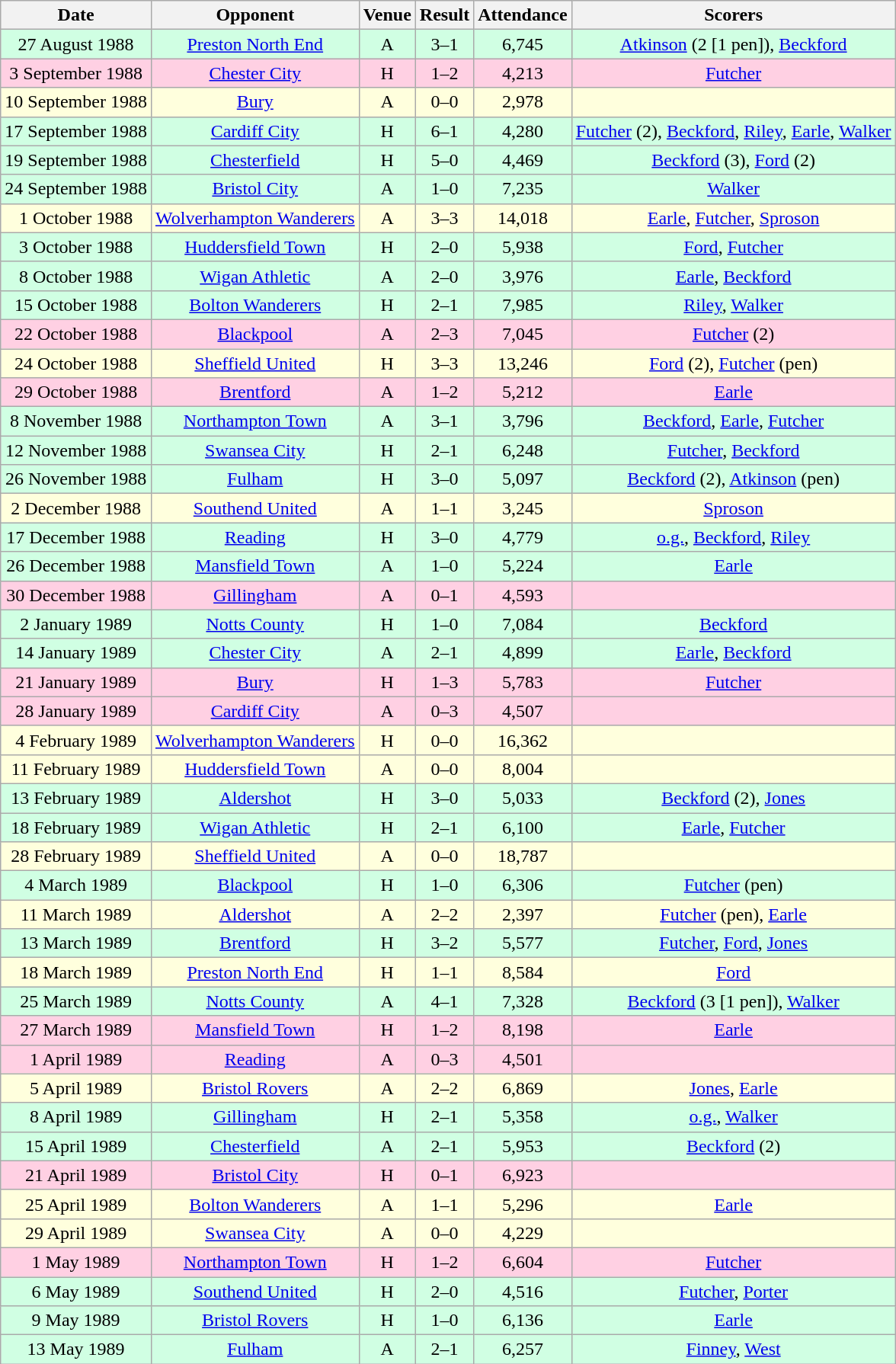<table class="wikitable sortable" style="font-size:100%; text-align:center">
<tr>
<th>Date</th>
<th>Opponent</th>
<th>Venue</th>
<th>Result</th>
<th>Attendance</th>
<th>Scorers</th>
</tr>
<tr style="background-color: #d0ffe3;">
<td>27 August 1988</td>
<td><a href='#'>Preston North End</a></td>
<td>A</td>
<td>3–1</td>
<td>6,745</td>
<td><a href='#'>Atkinson</a> (2 [1 pen]), <a href='#'>Beckford</a></td>
</tr>
<tr style="background-color: #ffd0e3;">
<td>3 September 1988</td>
<td><a href='#'>Chester City</a></td>
<td>H</td>
<td>1–2</td>
<td>4,213</td>
<td><a href='#'>Futcher</a></td>
</tr>
<tr style="background-color: #ffffdd;">
<td>10 September 1988</td>
<td><a href='#'>Bury</a></td>
<td>A</td>
<td>0–0</td>
<td>2,978</td>
<td></td>
</tr>
<tr style="background-color: #d0ffe3;">
<td>17 September 1988</td>
<td><a href='#'>Cardiff City</a></td>
<td>H</td>
<td>6–1</td>
<td>4,280</td>
<td><a href='#'>Futcher</a> (2), <a href='#'>Beckford</a>, <a href='#'>Riley</a>, <a href='#'>Earle</a>, <a href='#'>Walker</a></td>
</tr>
<tr style="background-color: #d0ffe3;">
<td>19 September 1988</td>
<td><a href='#'>Chesterfield</a></td>
<td>H</td>
<td>5–0</td>
<td>4,469</td>
<td><a href='#'>Beckford</a> (3), <a href='#'>Ford</a> (2)</td>
</tr>
<tr style="background-color: #d0ffe3;">
<td>24 September 1988</td>
<td><a href='#'>Bristol City</a></td>
<td>A</td>
<td>1–0</td>
<td>7,235</td>
<td><a href='#'>Walker</a></td>
</tr>
<tr style="background-color: #ffffdd;">
<td>1 October 1988</td>
<td><a href='#'>Wolverhampton Wanderers</a></td>
<td>A</td>
<td>3–3</td>
<td>14,018</td>
<td><a href='#'>Earle</a>, <a href='#'>Futcher</a>, <a href='#'>Sproson</a></td>
</tr>
<tr style="background-color: #d0ffe3;">
<td>3 October 1988</td>
<td><a href='#'>Huddersfield Town</a></td>
<td>H</td>
<td>2–0</td>
<td>5,938</td>
<td><a href='#'>Ford</a>, <a href='#'>Futcher</a></td>
</tr>
<tr style="background-color: #d0ffe3;">
<td>8 October 1988</td>
<td><a href='#'>Wigan Athletic</a></td>
<td>A</td>
<td>2–0</td>
<td>3,976</td>
<td><a href='#'>Earle</a>, <a href='#'>Beckford</a></td>
</tr>
<tr style="background-color: #d0ffe3;">
<td>15 October 1988</td>
<td><a href='#'>Bolton Wanderers</a></td>
<td>H</td>
<td>2–1</td>
<td>7,985</td>
<td><a href='#'>Riley</a>, <a href='#'>Walker</a></td>
</tr>
<tr style="background-color: #ffd0e3;">
<td>22 October 1988</td>
<td><a href='#'>Blackpool</a></td>
<td>A</td>
<td>2–3</td>
<td>7,045</td>
<td><a href='#'>Futcher</a> (2)</td>
</tr>
<tr style="background-color: #ffffdd;">
<td>24 October 1988</td>
<td><a href='#'>Sheffield United</a></td>
<td>H</td>
<td>3–3</td>
<td>13,246</td>
<td><a href='#'>Ford</a> (2), <a href='#'>Futcher</a> (pen)</td>
</tr>
<tr style="background-color: #ffd0e3;">
<td>29 October 1988</td>
<td><a href='#'>Brentford</a></td>
<td>A</td>
<td>1–2</td>
<td>5,212</td>
<td><a href='#'>Earle</a></td>
</tr>
<tr style="background-color: #d0ffe3;">
<td>8 November 1988</td>
<td><a href='#'>Northampton Town</a></td>
<td>A</td>
<td>3–1</td>
<td>3,796</td>
<td><a href='#'>Beckford</a>, <a href='#'>Earle</a>, <a href='#'>Futcher</a></td>
</tr>
<tr style="background-color: #d0ffe3;">
<td>12 November 1988</td>
<td><a href='#'>Swansea City</a></td>
<td>H</td>
<td>2–1</td>
<td>6,248</td>
<td><a href='#'>Futcher</a>, <a href='#'>Beckford</a></td>
</tr>
<tr style="background-color: #d0ffe3;">
<td>26 November 1988</td>
<td><a href='#'>Fulham</a></td>
<td>H</td>
<td>3–0</td>
<td>5,097</td>
<td><a href='#'>Beckford</a> (2), <a href='#'>Atkinson</a> (pen)</td>
</tr>
<tr style="background-color: #ffffdd;">
<td>2 December 1988</td>
<td><a href='#'>Southend United</a></td>
<td>A</td>
<td>1–1</td>
<td>3,245</td>
<td><a href='#'>Sproson</a></td>
</tr>
<tr style="background-color: #d0ffe3;">
<td>17 December 1988</td>
<td><a href='#'>Reading</a></td>
<td>H</td>
<td>3–0</td>
<td>4,779</td>
<td><a href='#'>o.g.</a>, <a href='#'>Beckford</a>, <a href='#'>Riley</a></td>
</tr>
<tr style="background-color: #d0ffe3;">
<td>26 December 1988</td>
<td><a href='#'>Mansfield Town</a></td>
<td>A</td>
<td>1–0</td>
<td>5,224</td>
<td><a href='#'>Earle</a></td>
</tr>
<tr style="background-color: #ffd0e3;">
<td>30 December 1988</td>
<td><a href='#'>Gillingham</a></td>
<td>A</td>
<td>0–1</td>
<td>4,593</td>
<td></td>
</tr>
<tr style="background-color: #d0ffe3;">
<td>2 January 1989</td>
<td><a href='#'>Notts County</a></td>
<td>H</td>
<td>1–0</td>
<td>7,084</td>
<td><a href='#'>Beckford</a></td>
</tr>
<tr style="background-color: #d0ffe3;">
<td>14 January 1989</td>
<td><a href='#'>Chester City</a></td>
<td>A</td>
<td>2–1</td>
<td>4,899</td>
<td><a href='#'>Earle</a>, <a href='#'>Beckford</a></td>
</tr>
<tr style="background-color: #ffd0e3;">
<td>21 January 1989</td>
<td><a href='#'>Bury</a></td>
<td>H</td>
<td>1–3</td>
<td>5,783</td>
<td><a href='#'>Futcher</a></td>
</tr>
<tr style="background-color: #ffd0e3;">
<td>28 January 1989</td>
<td><a href='#'>Cardiff City</a></td>
<td>A</td>
<td>0–3</td>
<td>4,507</td>
<td></td>
</tr>
<tr style="background-color: #ffffdd;">
<td>4 February 1989</td>
<td><a href='#'>Wolverhampton Wanderers</a></td>
<td>H</td>
<td>0–0</td>
<td>16,362</td>
<td></td>
</tr>
<tr style="background-color: #ffffdd;">
<td>11 February 1989</td>
<td><a href='#'>Huddersfield Town</a></td>
<td>A</td>
<td>0–0</td>
<td>8,004</td>
<td></td>
</tr>
<tr style="background-color: #d0ffe3;">
<td>13 February 1989</td>
<td><a href='#'>Aldershot</a></td>
<td>H</td>
<td>3–0</td>
<td>5,033</td>
<td><a href='#'>Beckford</a> (2), <a href='#'>Jones</a></td>
</tr>
<tr style="background-color: #d0ffe3;">
<td>18 February 1989</td>
<td><a href='#'>Wigan Athletic</a></td>
<td>H</td>
<td>2–1</td>
<td>6,100</td>
<td><a href='#'>Earle</a>, <a href='#'>Futcher</a></td>
</tr>
<tr style="background-color: #ffffdd;">
<td>28 February 1989</td>
<td><a href='#'>Sheffield United</a></td>
<td>A</td>
<td>0–0</td>
<td>18,787</td>
<td></td>
</tr>
<tr style="background-color: #d0ffe3;">
<td>4 March 1989</td>
<td><a href='#'>Blackpool</a></td>
<td>H</td>
<td>1–0</td>
<td>6,306</td>
<td><a href='#'>Futcher</a> (pen)</td>
</tr>
<tr style="background-color: #ffffdd;">
<td>11 March 1989</td>
<td><a href='#'>Aldershot</a></td>
<td>A</td>
<td>2–2</td>
<td>2,397</td>
<td><a href='#'>Futcher</a> (pen), <a href='#'>Earle</a></td>
</tr>
<tr style="background-color: #d0ffe3;">
<td>13 March 1989</td>
<td><a href='#'>Brentford</a></td>
<td>H</td>
<td>3–2</td>
<td>5,577</td>
<td><a href='#'>Futcher</a>, <a href='#'>Ford</a>, <a href='#'>Jones</a></td>
</tr>
<tr style="background-color: #ffffdd;">
<td>18 March 1989</td>
<td><a href='#'>Preston North End</a></td>
<td>H</td>
<td>1–1</td>
<td>8,584</td>
<td><a href='#'>Ford</a></td>
</tr>
<tr style="background-color: #d0ffe3;">
<td>25 March 1989</td>
<td><a href='#'>Notts County</a></td>
<td>A</td>
<td>4–1</td>
<td>7,328</td>
<td><a href='#'>Beckford</a> (3 [1 pen]), <a href='#'>Walker</a></td>
</tr>
<tr style="background-color: #ffd0e3;">
<td>27 March 1989</td>
<td><a href='#'>Mansfield Town</a></td>
<td>H</td>
<td>1–2</td>
<td>8,198</td>
<td><a href='#'>Earle</a></td>
</tr>
<tr style="background-color: #ffd0e3;">
<td>1 April 1989</td>
<td><a href='#'>Reading</a></td>
<td>A</td>
<td>0–3</td>
<td>4,501</td>
<td></td>
</tr>
<tr style="background-color: #ffffdd;">
<td>5 April 1989</td>
<td><a href='#'>Bristol Rovers</a></td>
<td>A</td>
<td>2–2</td>
<td>6,869</td>
<td><a href='#'>Jones</a>, <a href='#'>Earle</a></td>
</tr>
<tr style="background-color: #d0ffe3;">
<td>8 April 1989</td>
<td><a href='#'>Gillingham</a></td>
<td>H</td>
<td>2–1</td>
<td>5,358</td>
<td><a href='#'>o.g.</a>, <a href='#'>Walker</a></td>
</tr>
<tr style="background-color: #d0ffe3;">
<td>15 April 1989</td>
<td><a href='#'>Chesterfield</a></td>
<td>A</td>
<td>2–1</td>
<td>5,953</td>
<td><a href='#'>Beckford</a> (2)</td>
</tr>
<tr style="background-color: #ffd0e3;">
<td>21 April 1989</td>
<td><a href='#'>Bristol City</a></td>
<td>H</td>
<td>0–1</td>
<td>6,923</td>
<td></td>
</tr>
<tr style="background-color: #ffffdd;">
<td>25 April 1989</td>
<td><a href='#'>Bolton Wanderers</a></td>
<td>A</td>
<td>1–1</td>
<td>5,296</td>
<td><a href='#'>Earle</a></td>
</tr>
<tr style="background-color: #ffffdd;">
<td>29 April 1989</td>
<td><a href='#'>Swansea City</a></td>
<td>A</td>
<td>0–0</td>
<td>4,229</td>
<td></td>
</tr>
<tr style="background-color: #ffd0e3;">
<td>1 May 1989</td>
<td><a href='#'>Northampton Town</a></td>
<td>H</td>
<td>1–2</td>
<td>6,604</td>
<td><a href='#'>Futcher</a></td>
</tr>
<tr style="background-color: #d0ffe3;">
<td>6 May 1989</td>
<td><a href='#'>Southend United</a></td>
<td>H</td>
<td>2–0</td>
<td>4,516</td>
<td><a href='#'>Futcher</a>, <a href='#'>Porter</a></td>
</tr>
<tr style="background-color: #d0ffe3;">
<td>9 May 1989</td>
<td><a href='#'>Bristol Rovers</a></td>
<td>H</td>
<td>1–0</td>
<td>6,136</td>
<td><a href='#'>Earle</a></td>
</tr>
<tr style="background-color: #d0ffe3;">
<td>13 May 1989</td>
<td><a href='#'>Fulham</a></td>
<td>A</td>
<td>2–1</td>
<td>6,257</td>
<td><a href='#'>Finney</a>, <a href='#'>West</a></td>
</tr>
</table>
